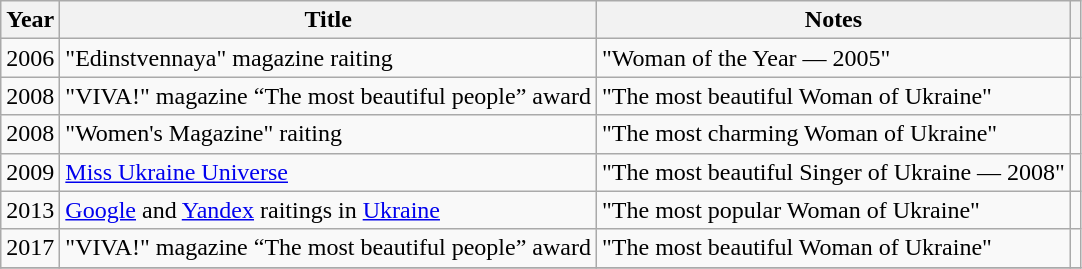<table class="wikitable">
<tr align="center">
<th>Year</th>
<th>Title</th>
<th>Notes</th>
<th></th>
</tr>
<tr>
<td>2006</td>
<td>"Edinstvennaya" magazine raiting</td>
<td>"Woman of the Year —  2005"</td>
<td></td>
</tr>
<tr>
<td>2008</td>
<td>"VIVA!" magazine “The most beautiful people” award</td>
<td>"The most beautiful Woman of Ukraine"</td>
<td></td>
</tr>
<tr>
<td>2008</td>
<td>"Women's Magazine" raiting</td>
<td>"The most charming Woman of Ukraine"</td>
<td></td>
</tr>
<tr>
<td>2009</td>
<td><a href='#'>Miss Ukraine Universe</a></td>
<td>"The most beautiful Singer of Ukraine — 2008"</td>
<td></td>
</tr>
<tr>
<td>2013</td>
<td><a href='#'>Google</a> and <a href='#'>Yandex</a> raitings in <a href='#'>Ukraine</a></td>
<td>"The most popular Woman of Ukraine"</td>
<td></td>
</tr>
<tr>
<td>2017</td>
<td>"VIVA!" magazine “The most beautiful people” award</td>
<td>"The most beautiful Woman of Ukraine"</td>
<td></td>
</tr>
<tr>
</tr>
</table>
